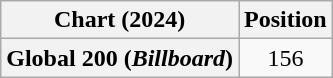<table class="wikitable plainrowheaders" style="text-align:center;">
<tr>
<th scope="col">Chart (2024)</th>
<th scope="col">Position</th>
</tr>
<tr>
<th scope="row">Global 200 (<em>Billboard</em>)</th>
<td>156</td>
</tr>
</table>
